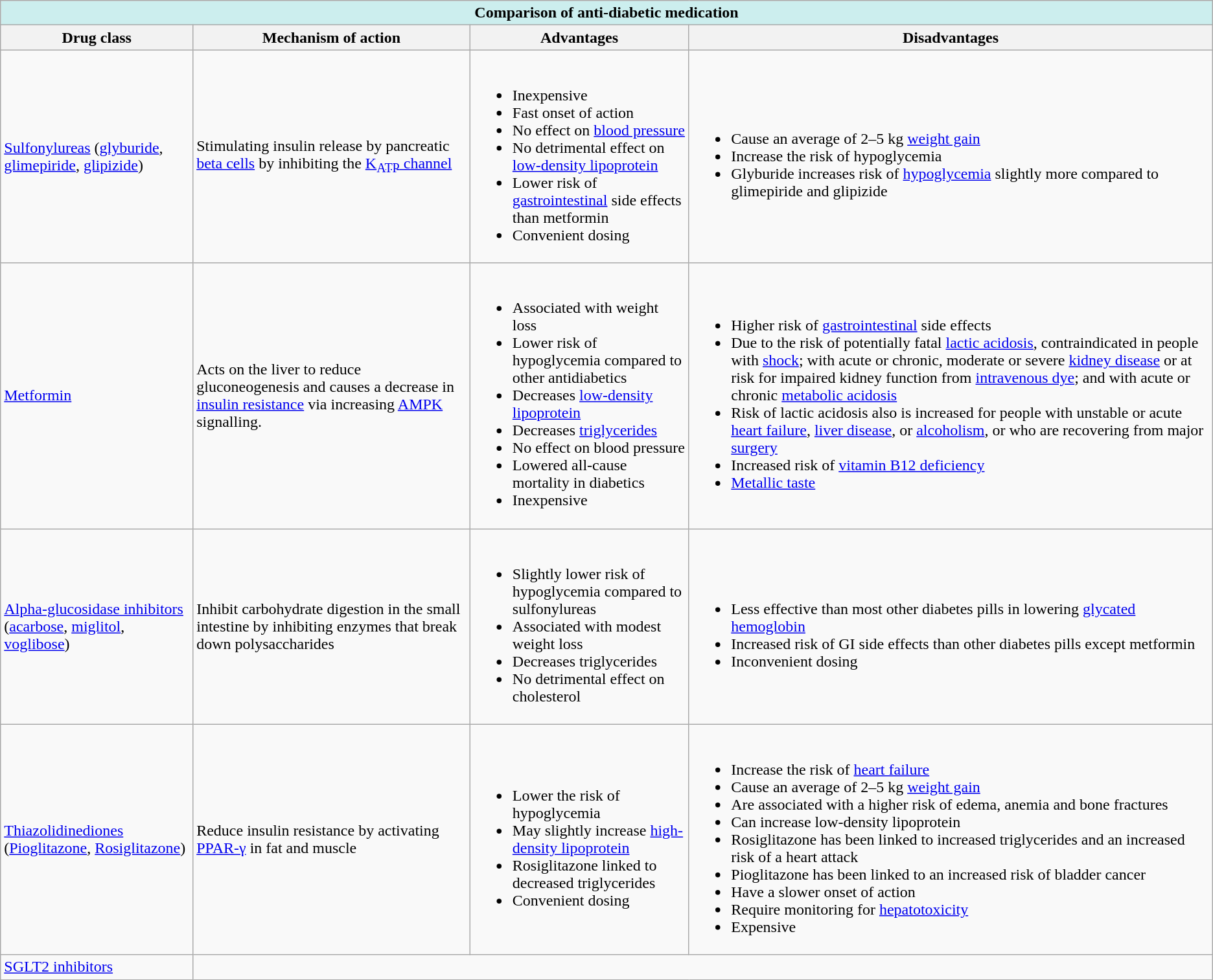<table class="wikitable sortable">
<tr>
<th colspan="5" style="background-color: #CCEEEE;">Comparison of anti-diabetic medication</th>
</tr>
<tr>
<th>Drug class</th>
<th>Mechanism of action</th>
<th>Advantages</th>
<th>Disadvantages</th>
</tr>
<tr>
<td><a href='#'>Sulfonylureas</a> (<a href='#'>glyburide</a>, <a href='#'>glimepiride</a>, <a href='#'>glipizide</a>)</td>
<td>Stimulating insulin release by pancreatic <a href='#'>beta cells</a> by inhibiting the <a href='#'>K<sub>ATP</sub> channel</a></td>
<td><br><ul><li>Inexpensive</li><li>Fast onset of action</li><li>No effect on <a href='#'>blood pressure</a></li><li>No detrimental effect on <a href='#'>low-density lipoprotein</a></li><li>Lower risk of <a href='#'>gastrointestinal</a> side effects than metformin</li><li>Convenient dosing</li></ul></td>
<td><br><ul><li>Cause an average of 2–5 kg <a href='#'>weight gain</a></li><li>Increase the risk of hypoglycemia</li><li>Glyburide increases risk of <a href='#'>hypoglycemia</a> slightly more compared to glimepiride and glipizide</li></ul></td>
</tr>
<tr>
<td><a href='#'>Metformin</a></td>
<td>Acts on the liver to reduce gluconeogenesis and causes a decrease in <a href='#'>insulin resistance</a> via increasing <a href='#'>AMPK</a> signalling.</td>
<td><br><ul><li>Associated with weight loss</li><li>Lower risk of hypoglycemia compared to other antidiabetics</li><li>Decreases <a href='#'>low-density lipoprotein</a></li><li>Decreases <a href='#'>triglycerides</a></li><li>No effect on blood pressure</li><li>Lowered all-cause mortality in diabetics</li><li>Inexpensive</li></ul></td>
<td><br><ul><li>Higher risk of <a href='#'>gastrointestinal</a> side effects</li><li>Due to the risk of potentially fatal <a href='#'>lactic acidosis</a>, contraindicated in people with <a href='#'>shock</a>; with acute or chronic, moderate or severe <a href='#'>kidney disease</a> or at risk for impaired kidney function from <a href='#'>intravenous dye</a>; and with acute or chronic <a href='#'>metabolic acidosis</a></li><li>Risk of lactic acidosis also is increased for people with unstable or acute <a href='#'>heart failure</a>, <a href='#'>liver disease</a>, or <a href='#'>alcoholism</a>, or who are recovering from major <a href='#'>surgery</a></li><li>Increased risk of <a href='#'>vitamin B12 deficiency</a></li><li><a href='#'>Metallic taste</a></li></ul></td>
</tr>
<tr>
<td><a href='#'>Alpha-glucosidase inhibitors</a> (<a href='#'>acarbose</a>, <a href='#'>miglitol</a>, <a href='#'>voglibose</a>)</td>
<td>Inhibit carbohydrate digestion in the small intestine by inhibiting enzymes that break down polysaccharides</td>
<td><br><ul><li>Slightly lower risk of hypoglycemia compared to sulfonylureas</li><li>Associated with modest weight loss</li><li>Decreases triglycerides</li><li>No detrimental effect on cholesterol</li></ul></td>
<td><br><ul><li>Less effective than most other diabetes pills in lowering <a href='#'>glycated hemoglobin</a></li><li>Increased risk of GI side effects than other diabetes pills except metformin</li><li>Inconvenient dosing</li></ul></td>
</tr>
<tr>
<td><a href='#'>Thiazolidinediones</a> (<a href='#'>Pioglitazone</a>, <a href='#'>Rosiglitazone</a>)</td>
<td>Reduce insulin resistance by activating <a href='#'>PPAR-γ</a> in fat and muscle</td>
<td><br><ul><li>Lower the risk of hypoglycemia</li><li>May slightly increase <a href='#'>high-density lipoprotein</a></li><li>Rosiglitazone linked to decreased triglycerides</li><li>Convenient dosing</li></ul></td>
<td><br><ul><li>Increase the risk of <a href='#'>heart failure</a></li><li>Cause an average of 2–5 kg <a href='#'>weight gain</a></li><li>Are associated with a higher risk of edema, anemia and bone fractures</li><li>Can increase low-density lipoprotein</li><li>Rosiglitazone has been linked to increased triglycerides and an increased risk of a heart attack</li><li>Pioglitazone has been linked to an increased risk of bladder cancer</li><li>Have a slower onset of action</li><li>Require monitoring for <a href='#'>hepatotoxicity</a></li><li>Expensive</li></ul></td>
</tr>
<tr>
<td><a href='#'>SGLT2 inhibitors</a></td>
</tr>
</table>
